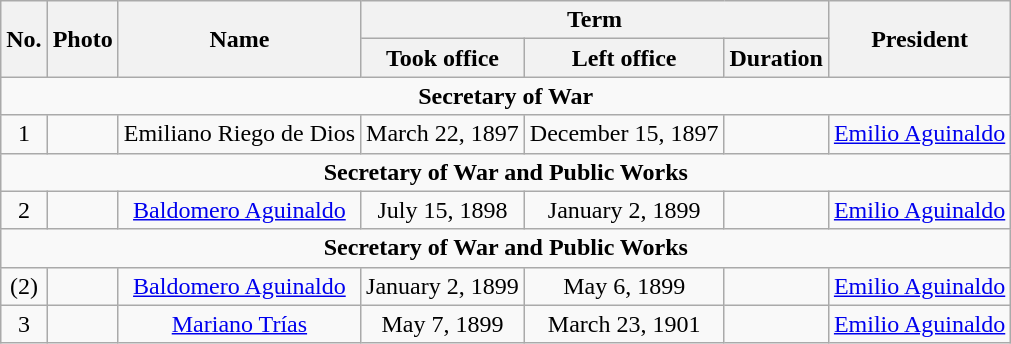<table class="wikitable sortable" style="text-align:center;">
<tr>
<th rowspan="2">No.</th>
<th rowspan="2" scope="col">Photo</th>
<th rowspan="2">Name</th>
<th colspan="3" scope="col">Term</th>
<th scope="col" rowspan=2>President</th>
</tr>
<tr>
<th scope="col">Took office</th>
<th scope="col">Left office</th>
<th scope="col">Duration</th>
</tr>
<tr>
<td colspan="7"><strong>Secretary of War</strong></td>
</tr>
<tr>
<td>1</td>
<td></td>
<td>Emiliano Riego de Dios</td>
<td>March 22, 1897</td>
<td>December 15, 1897</td>
<td></td>
<td><a href='#'>Emilio Aguinaldo</a></td>
</tr>
<tr>
<td colspan="7"><strong>Secretary of War and Public Works</strong></td>
</tr>
<tr>
<td>2</td>
<td></td>
<td><a href='#'>Baldomero Aguinaldo</a></td>
<td>July 15, 1898</td>
<td>January 2, 1899</td>
<td></td>
<td><a href='#'>Emilio Aguinaldo</a></td>
</tr>
<tr>
<td colspan="7"><strong>Secretary of War and Public Works</strong></td>
</tr>
<tr>
<td>(2)</td>
<td></td>
<td><a href='#'>Baldomero Aguinaldo</a></td>
<td>January 2, 1899</td>
<td>May 6, 1899</td>
<td></td>
<td><a href='#'>Emilio Aguinaldo</a></td>
</tr>
<tr>
<td>3</td>
<td></td>
<td><a href='#'>Mariano Trías</a></td>
<td>May 7, 1899</td>
<td>March 23, 1901</td>
<td></td>
<td><a href='#'>Emilio Aguinaldo</a></td>
</tr>
</table>
